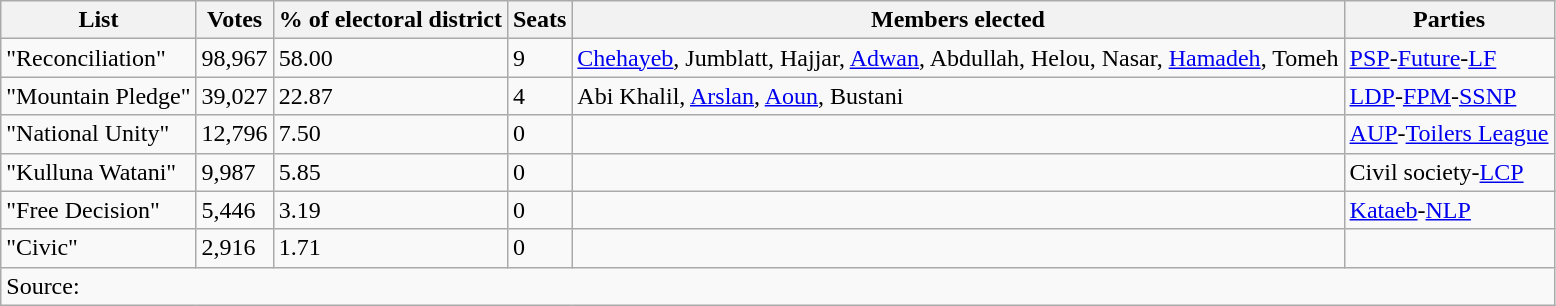<table class="wikitable sortable" style=text-align:left>
<tr>
<th>List</th>
<th>Votes</th>
<th>% of electoral district</th>
<th>Seats</th>
<th>Members elected</th>
<th>Parties</th>
</tr>
<tr>
<td>"Reconciliation"</td>
<td>98,967</td>
<td>58.00</td>
<td>9</td>
<td><a href='#'>Chehayeb</a>, Jumblatt, Hajjar, <a href='#'>Adwan</a>, Abdullah, Helou, Nasar, <a href='#'>Hamadeh</a>, Tomeh</td>
<td><a href='#'>PSP</a>-<a href='#'>Future</a>-<a href='#'>LF</a></td>
</tr>
<tr>
<td>"Mountain Pledge"</td>
<td>39,027</td>
<td>22.87</td>
<td>4</td>
<td>Abi Khalil, <a href='#'>Arslan</a>, <a href='#'>Aoun</a>, Bustani</td>
<td><a href='#'>LDP</a>-<a href='#'>FPM</a>-<a href='#'>SSNP</a></td>
</tr>
<tr>
<td>"National Unity"</td>
<td>12,796</td>
<td>7.50</td>
<td>0</td>
<td></td>
<td><a href='#'>AUP</a>-<a href='#'>Toilers League</a></td>
</tr>
<tr>
<td>"Kulluna Watani"</td>
<td>9,987</td>
<td>5.85</td>
<td>0</td>
<td></td>
<td>Civil society-<a href='#'>LCP</a></td>
</tr>
<tr>
<td>"Free Decision"</td>
<td>5,446</td>
<td>3.19</td>
<td>0</td>
<td></td>
<td><a href='#'>Kataeb</a>-<a href='#'>NLP</a></td>
</tr>
<tr>
<td>"Civic"</td>
<td>2,916</td>
<td>1.71</td>
<td>0</td>
<td></td>
<td></td>
</tr>
<tr>
<td colspan=6 align=left>Source:</td>
</tr>
</table>
